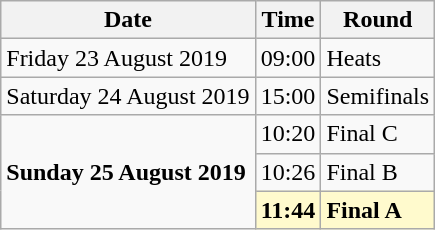<table class="wikitable">
<tr>
<th>Date</th>
<th>Time</th>
<th>Round</th>
</tr>
<tr>
<td>Friday 23 August 2019</td>
<td>09:00</td>
<td>Heats</td>
</tr>
<tr>
<td>Saturday 24 August 2019</td>
<td>15:00</td>
<td>Semifinals</td>
</tr>
<tr>
<td rowspan=3><strong>Sunday 25 August 2019</strong></td>
<td>10:20</td>
<td>Final C</td>
</tr>
<tr>
<td>10:26</td>
<td>Final B</td>
</tr>
<tr>
<td style=background:lemonchiffon><strong>11:44</strong></td>
<td style=background:lemonchiffon><strong>Final A</strong></td>
</tr>
</table>
